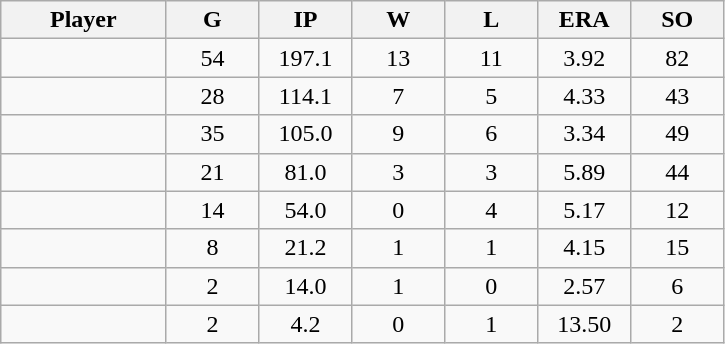<table class="wikitable sortable">
<tr>
<th bgcolor="#DDDDFF" width="16%">Player</th>
<th bgcolor="#DDDDFF" width="9%">G</th>
<th bgcolor="#DDDDFF" width="9%">IP</th>
<th bgcolor="#DDDDFF" width="9%">W</th>
<th bgcolor="#DDDDFF" width="9%">L</th>
<th bgcolor="#DDDDFF" width="9%">ERA</th>
<th bgcolor="#DDDDFF" width="9%">SO</th>
</tr>
<tr align="center">
<td></td>
<td>54</td>
<td>197.1</td>
<td>13</td>
<td>11</td>
<td>3.92</td>
<td>82</td>
</tr>
<tr align="center">
<td></td>
<td>28</td>
<td>114.1</td>
<td>7</td>
<td>5</td>
<td>4.33</td>
<td>43</td>
</tr>
<tr align="center">
<td></td>
<td>35</td>
<td>105.0</td>
<td>9</td>
<td>6</td>
<td>3.34</td>
<td>49</td>
</tr>
<tr align="center">
<td></td>
<td>21</td>
<td>81.0</td>
<td>3</td>
<td>3</td>
<td>5.89</td>
<td>44</td>
</tr>
<tr align="center">
<td></td>
<td>14</td>
<td>54.0</td>
<td>0</td>
<td>4</td>
<td>5.17</td>
<td>12</td>
</tr>
<tr align="center">
<td></td>
<td>8</td>
<td>21.2</td>
<td>1</td>
<td>1</td>
<td>4.15</td>
<td>15</td>
</tr>
<tr align="center">
<td></td>
<td>2</td>
<td>14.0</td>
<td>1</td>
<td>0</td>
<td>2.57</td>
<td>6</td>
</tr>
<tr align="center">
<td></td>
<td>2</td>
<td>4.2</td>
<td>0</td>
<td>1</td>
<td>13.50</td>
<td>2</td>
</tr>
</table>
